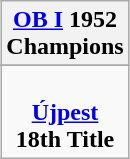<table class="wikitable" style="text-align: center; margin: 0 auto;">
<tr>
<th><a href='#'>OB I</a> 1952<br>Champions</th>
</tr>
<tr>
</tr>
<tr>
<td> <br><strong><a href='#'>Újpest</a></strong><br><strong>18th Title</strong></td>
</tr>
</table>
